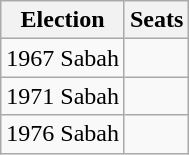<table class=wikitable style=text-align:center>
<tr>
<th>Election</th>
<th>Seats</th>
</tr>
<tr>
<td>1967 Sabah</td>
<td></td>
</tr>
<tr>
<td>1971 Sabah</td>
<td></td>
</tr>
<tr>
<td>1976 Sabah</td>
<td></td>
</tr>
</table>
